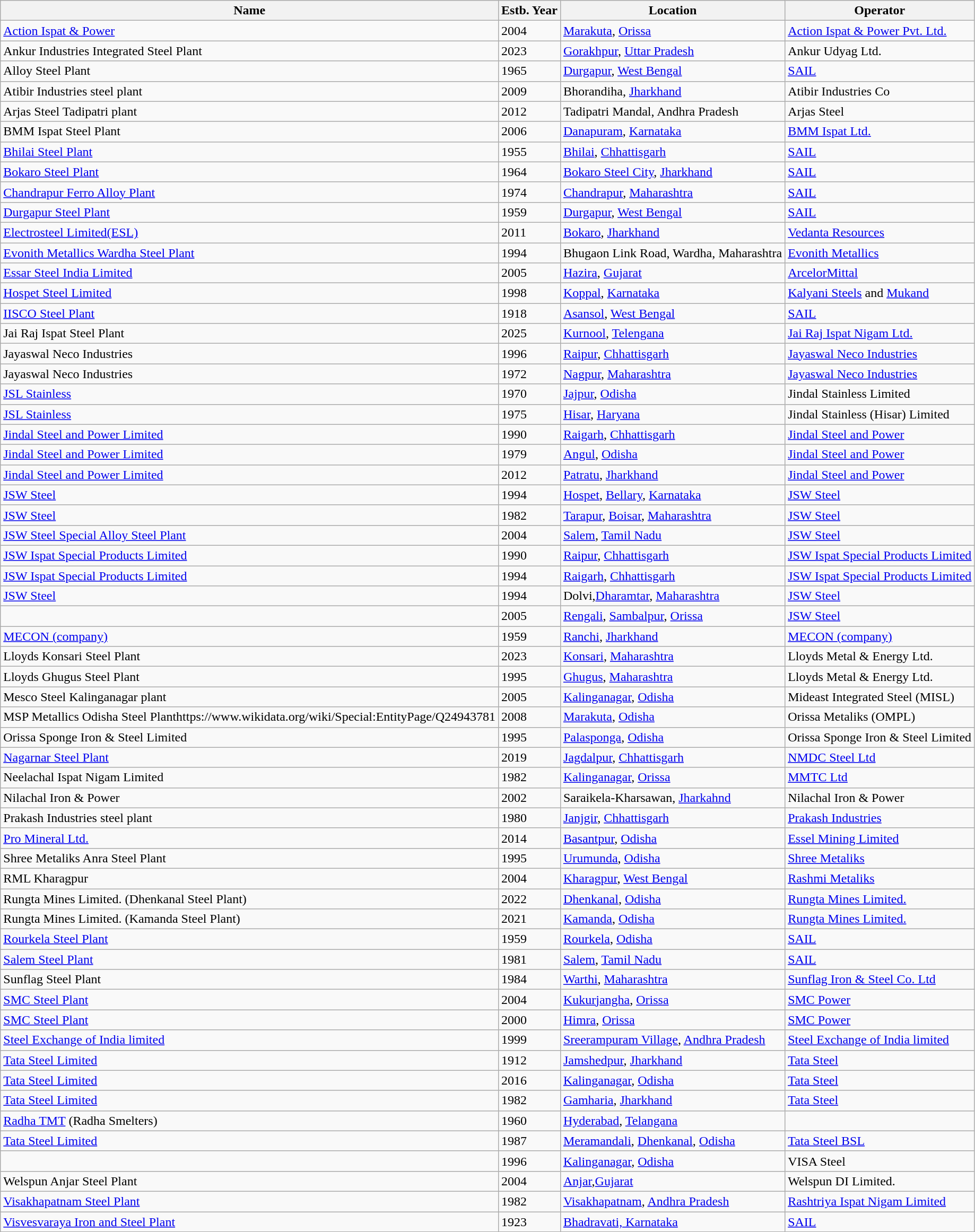<table class="wikitable sortable">
<tr>
<th>Name</th>
<th>Estb. Year</th>
<th>Location</th>
<th>Operator</th>
</tr>
<tr>
<td><a href='#'>Action Ispat & Power</a></td>
<td>2004</td>
<td><a href='#'>Marakuta</a>, <a href='#'>Orissa</a></td>
<td><a href='#'>Action Ispat & Power Pvt. Ltd.</a></td>
</tr>
<tr>
<td>Ankur Industries Integrated Steel Plant</td>
<td>2023</td>
<td><a href='#'>Gorakhpur</a>, <a href='#'>Uttar Pradesh</a></td>
<td>Ankur Udyag Ltd.</td>
</tr>
<tr>
<td>Alloy Steel Plant</td>
<td>1965</td>
<td><a href='#'>Durgapur</a>, <a href='#'>West Bengal</a></td>
<td><a href='#'>SAIL</a></td>
</tr>
<tr>
<td>Atibir Industries steel plant</td>
<td>2009</td>
<td>Bhorandiha, <a href='#'>Jharkhand</a></td>
<td>Atibir Industries Co</td>
</tr>
<tr>
<td>Arjas Steel Tadipatri plant</td>
<td>2012</td>
<td>Tadipatri Mandal, Andhra Pradesh</td>
<td>Arjas Steel</td>
</tr>
<tr>
<td>BMM Ispat Steel Plant</td>
<td>2006</td>
<td><a href='#'>Danapuram</a>, <a href='#'>Karnataka</a></td>
<td><a href='#'>BMM Ispat Ltd.</a></td>
</tr>
<tr>
<td><a href='#'>Bhilai Steel Plant</a></td>
<td>1955</td>
<td><a href='#'>Bhilai</a>, <a href='#'>Chhattisgarh</a></td>
<td><a href='#'>SAIL</a></td>
</tr>
<tr>
<td><a href='#'>Bokaro Steel Plant</a></td>
<td>1964</td>
<td><a href='#'>Bokaro Steel City</a>, <a href='#'>Jharkhand</a></td>
<td><a href='#'>SAIL</a></td>
</tr>
<tr>
<td><a href='#'>Chandrapur Ferro Alloy Plant</a></td>
<td>1974</td>
<td><a href='#'>Chandrapur</a>, <a href='#'>Maharashtra</a></td>
<td><a href='#'>SAIL</a></td>
</tr>
<tr>
<td><a href='#'>Durgapur Steel Plant</a></td>
<td>1959</td>
<td><a href='#'>Durgapur</a>, <a href='#'>West Bengal</a></td>
<td><a href='#'>SAIL</a></td>
</tr>
<tr>
<td><a href='#'>Electrosteel Limited(ESL)</a></td>
<td>2011</td>
<td><a href='#'>Bokaro</a>, <a href='#'>Jharkhand</a></td>
<td><a href='#'>Vedanta Resources</a></td>
</tr>
<tr>
<td><a href='#'>Evonith Metallics Wardha Steel Plant</a></td>
<td>1994</td>
<td>Bhugaon Link Road, Wardha, Maharashtra</td>
<td><a href='#'>Evonith Metallics</a></td>
</tr>
<tr>
<td><a href='#'>Essar Steel India Limited</a></td>
<td>2005</td>
<td><a href='#'>Hazira</a>, <a href='#'>Gujarat</a></td>
<td><a href='#'>ArcelorMittal</a></td>
</tr>
<tr>
<td><a href='#'>Hospet Steel Limited</a></td>
<td>1998</td>
<td><a href='#'>Koppal</a>, <a href='#'>Karnataka</a></td>
<td><a href='#'>Kalyani Steels</a> and <a href='#'>Mukand</a></td>
</tr>
<tr>
<td><a href='#'>IISCO Steel Plant</a></td>
<td>1918</td>
<td><a href='#'>Asansol</a>, <a href='#'>West Bengal</a></td>
<td><a href='#'>SAIL</a></td>
</tr>
<tr>
<td>Jai Raj Ispat Steel Plant</td>
<td>2025</td>
<td><a href='#'>Kurnool</a>, <a href='#'>Telengana</a></td>
<td><a href='#'>Jai Raj Ispat Nigam Ltd.</a></td>
</tr>
<tr>
<td>Jayaswal Neco Industries</td>
<td>1996</td>
<td><a href='#'>Raipur</a>, <a href='#'>Chhattisgarh</a></td>
<td><a href='#'>Jayaswal Neco Industries</a></td>
</tr>
<tr>
<td>Jayaswal Neco Industries</td>
<td>1972</td>
<td><a href='#'>Nagpur</a>, <a href='#'>Maharashtra</a></td>
<td><a href='#'>Jayaswal Neco Industries</a></td>
</tr>
<tr>
<td><a href='#'>JSL Stainless</a></td>
<td>1970</td>
<td><a href='#'>Jajpur</a>, <a href='#'>Odisha</a></td>
<td>Jindal Stainless Limited</td>
</tr>
<tr>
<td><a href='#'>JSL Stainless</a></td>
<td>1975</td>
<td><a href='#'>Hisar</a>, <a href='#'>Haryana</a></td>
<td>Jindal Stainless (Hisar) Limited</td>
</tr>
<tr>
<td><a href='#'>Jindal Steel and Power Limited</a></td>
<td>1990</td>
<td><a href='#'>Raigarh</a>, <a href='#'>Chhattisgarh</a></td>
<td><a href='#'>Jindal Steel and Power</a></td>
</tr>
<tr>
<td><a href='#'>Jindal Steel and Power Limited</a></td>
<td>1979</td>
<td><a href='#'>Angul</a>, <a href='#'>Odisha</a></td>
<td><a href='#'>Jindal Steel and Power</a></td>
</tr>
<tr>
<td><a href='#'>Jindal Steel and Power Limited</a></td>
<td>2012</td>
<td><a href='#'>Patratu</a>, <a href='#'>Jharkhand</a></td>
<td><a href='#'>Jindal Steel and Power</a></td>
</tr>
<tr>
<td><a href='#'>JSW Steel</a></td>
<td>1994</td>
<td><a href='#'>Hospet</a>, <a href='#'>Bellary</a>, <a href='#'>Karnataka</a></td>
<td><a href='#'>JSW Steel</a></td>
</tr>
<tr>
<td><a href='#'>JSW Steel</a></td>
<td>1982</td>
<td><a href='#'>Tarapur</a>, <a href='#'>Boisar</a>, <a href='#'>Maharashtra</a></td>
<td><a href='#'>JSW Steel</a></td>
</tr>
<tr>
<td><a href='#'>JSW Steel Special Alloy Steel Plant</a></td>
<td>2004</td>
<td><a href='#'>Salem</a>, <a href='#'>Tamil Nadu</a></td>
<td><a href='#'>JSW Steel</a></td>
</tr>
<tr>
<td><a href='#'>JSW Ispat Special Products Limited</a></td>
<td>1990</td>
<td><a href='#'>Raipur</a>, <a href='#'>Chhattisgarh</a></td>
<td><a href='#'>JSW Ispat Special Products Limited</a></td>
</tr>
<tr>
<td><a href='#'>JSW Ispat Special Products Limited</a></td>
<td>1994</td>
<td><a href='#'>Raigarh</a>, <a href='#'>Chhattisgarh</a></td>
<td><a href='#'>JSW Ispat Special Products Limited</a></td>
</tr>
<tr>
<td><a href='#'>JSW Steel</a></td>
<td>1994</td>
<td>Dolvi,<a href='#'>Dharamtar</a>, <a href='#'>Maharashtra</a></td>
<td><a href='#'>JSW Steel</a></td>
</tr>
<tr>
<td></td>
<td>2005</td>
<td><a href='#'>Rengali</a>, <a href='#'>Sambalpur</a>, <a href='#'>Orissa</a></td>
<td><a href='#'>JSW Steel</a></td>
</tr>
<tr>
<td><a href='#'>MECON (company)</a></td>
<td>1959</td>
<td><a href='#'>Ranchi</a>, <a href='#'>Jharkhand</a></td>
<td><a href='#'>MECON (company)</a></td>
</tr>
<tr>
<td>Lloyds Konsari Steel Plant</td>
<td>2023</td>
<td><a href='#'>Konsari</a>, <a href='#'>Maharashtra</a></td>
<td>Lloyds Metal & Energy Ltd.</td>
</tr>
<tr>
<td>Lloyds Ghugus Steel Plant</td>
<td>1995</td>
<td><a href='#'>Ghugus</a>, <a href='#'>Maharashtra</a></td>
<td>Lloyds Metal & Energy Ltd.</td>
</tr>
<tr>
<td>Mesco Steel Kalinganagar plant</td>
<td>2005</td>
<td><a href='#'>Kalinganagar</a>, <a href='#'>Odisha</a></td>
<td>Mideast Integrated Steel (MISL)</td>
</tr>
<tr>
<td>MSP Metallics Odisha Steel Planthttps://www.wikidata.org/wiki/Special:EntityPage/Q24943781</td>
<td>2008</td>
<td><a href='#'>Marakuta</a>, <a href='#'>Odisha</a></td>
<td>Orissa Metaliks (OMPL)</td>
</tr>
<tr>
<td>Orissa Sponge Iron & Steel Limited</td>
<td>1995</td>
<td><a href='#'>Palasponga</a>, <a href='#'>Odisha</a></td>
<td>Orissa Sponge Iron & Steel Limited</td>
</tr>
<tr>
<td><a href='#'>Nagarnar Steel Plant</a></td>
<td>2019</td>
<td><a href='#'>Jagdalpur</a>, <a href='#'>Chhattisgarh</a></td>
<td><a href='#'>NMDC Steel Ltd</a></td>
</tr>
<tr>
<td>Neelachal Ispat Nigam Limited</td>
<td>1982</td>
<td><a href='#'>Kalinganagar</a>, <a href='#'>Orissa</a></td>
<td><a href='#'>MMTC Ltd</a></td>
</tr>
<tr>
<td>Nilachal Iron & Power</td>
<td>2002</td>
<td>Saraikela-Kharsawan, <a href='#'>Jharkahnd</a></td>
<td>Nilachal Iron & Power</td>
</tr>
<tr>
<td>Prakash Industries steel plant</td>
<td>1980</td>
<td><a href='#'>Janjgir</a>, <a href='#'>Chhattisgarh</a></td>
<td><a href='#'>Prakash Industries</a></td>
</tr>
<tr>
<td><a href='#'>Pro Mineral Ltd.</a></td>
<td>2014</td>
<td><a href='#'>Basantpur</a>, <a href='#'>Odisha</a></td>
<td><a href='#'>Essel Mining Limited</a></td>
</tr>
<tr>
<td>Shree Metaliks Anra Steel Plant</td>
<td>1995</td>
<td><a href='#'>Urumunda</a>, <a href='#'>Odisha</a></td>
<td><a href='#'>Shree Metaliks</a></td>
</tr>
<tr>
<td>RML Kharagpur</td>
<td>2004</td>
<td><a href='#'>Kharagpur</a>, <a href='#'>West Bengal</a></td>
<td><a href='#'>Rashmi Metaliks</a></td>
</tr>
<tr>
<td>Rungta Mines Limited. (Dhenkanal Steel Plant)</td>
<td>2022</td>
<td><a href='#'>Dhenkanal</a>, <a href='#'>Odisha</a></td>
<td><a href='#'>Rungta Mines Limited.</a></td>
</tr>
<tr>
<td>Rungta Mines Limited. (Kamanda Steel Plant)</td>
<td>2021</td>
<td><a href='#'>Kamanda</a>, <a href='#'>Odisha</a></td>
<td><a href='#'>Rungta Mines Limited.</a></td>
</tr>
<tr>
<td><a href='#'>Rourkela Steel Plant</a></td>
<td>1959</td>
<td><a href='#'>Rourkela</a>, <a href='#'>Odisha</a></td>
<td><a href='#'>SAIL</a></td>
</tr>
<tr>
<td><a href='#'>Salem Steel Plant</a></td>
<td>1981</td>
<td><a href='#'>Salem</a>, <a href='#'>Tamil Nadu</a></td>
<td><a href='#'>SAIL</a></td>
</tr>
<tr>
<td>Sunflag Steel Plant</td>
<td>1984</td>
<td><a href='#'>Warthi</a>, <a href='#'>Maharashtra</a></td>
<td><a href='#'>Sunflag Iron & Steel Co. Ltd</a></td>
</tr>
<tr>
<td><a href='#'>SMC Steel Plant</a></td>
<td>2004</td>
<td><a href='#'>Kukurjangha</a>, <a href='#'>Orissa</a></td>
<td><a href='#'>SMC Power</a></td>
</tr>
<tr>
<td><a href='#'>SMC Steel Plant</a></td>
<td>2000</td>
<td><a href='#'>Himra</a>, <a href='#'>Orissa</a></td>
<td><a href='#'>SMC Power</a></td>
</tr>
<tr>
<td><a href='#'>Steel Exchange of India limited</a></td>
<td>1999</td>
<td><a href='#'>Sreerampuram Village</a>, <a href='#'>Andhra Pradesh</a></td>
<td><a href='#'>Steel Exchange of India limited</a></td>
</tr>
<tr>
<td><a href='#'>Tata Steel Limited</a></td>
<td>1912</td>
<td><a href='#'>Jamshedpur</a>, <a href='#'>Jharkhand</a></td>
<td><a href='#'>Tata Steel</a></td>
</tr>
<tr>
<td><a href='#'>Tata Steel Limited</a></td>
<td>2016</td>
<td><a href='#'>Kalinganagar</a>, <a href='#'>Odisha</a></td>
<td><a href='#'>Tata Steel</a></td>
</tr>
<tr>
<td><a href='#'>Tata Steel Limited</a></td>
<td>1982</td>
<td><a href='#'>Gamharia</a>, <a href='#'>Jharkhand</a></td>
<td><a href='#'>Tata Steel</a></td>
</tr>
<tr>
<td><a href='#'>Radha TMT</a> (Radha Smelters)</td>
<td>1960</td>
<td><a href='#'>Hyderabad</a>, <a href='#'>Telangana</a></td>
<td></td>
</tr>
<tr>
<td><a href='#'>Tata Steel Limited</a></td>
<td>1987</td>
<td><a href='#'>Meramandali</a>, <a href='#'>Dhenkanal</a>, <a href='#'>Odisha</a></td>
<td><a href='#'>Tata Steel BSL</a></td>
</tr>
<tr>
<td></td>
<td>1996</td>
<td><a href='#'>Kalinganagar</a>, <a href='#'>Odisha</a></td>
<td>VISA Steel</td>
</tr>
<tr>
<td>Welspun Anjar Steel Plant</td>
<td>2004</td>
<td><a href='#'>Anjar</a>,<a href='#'>Gujarat</a></td>
<td>Welspun DI Limited.</td>
</tr>
<tr>
<td><a href='#'>Visakhapatnam Steel Plant</a></td>
<td>1982</td>
<td><a href='#'>Visakhapatnam</a>, <a href='#'>Andhra Pradesh</a></td>
<td><a href='#'>Rashtriya Ispat Nigam Limited</a></td>
</tr>
<tr>
<td><a href='#'>Visvesvaraya Iron and Steel Plant</a></td>
<td>1923</td>
<td><a href='#'>Bhadravati, Karnataka</a></td>
<td><a href='#'>SAIL</a></td>
</tr>
</table>
